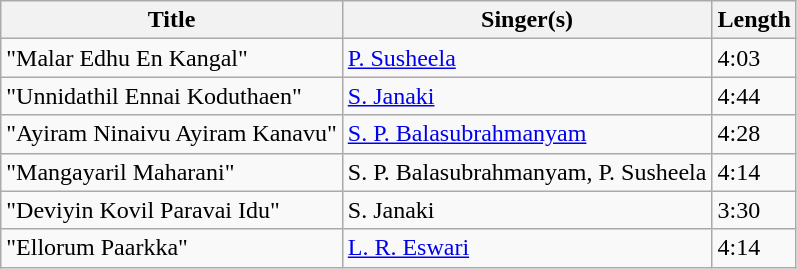<table class="wikitable">
<tr>
<th>Title</th>
<th>Singer(s)</th>
<th>Length</th>
</tr>
<tr>
<td>"Malar Edhu En Kangal"</td>
<td><a href='#'>P. Susheela</a></td>
<td>4:03</td>
</tr>
<tr>
<td>"Unnidathil Ennai Koduthaen"</td>
<td><a href='#'>S. Janaki</a></td>
<td>4:44</td>
</tr>
<tr>
<td>"Ayiram Ninaivu Ayiram Kanavu"</td>
<td><a href='#'>S. P. Balasubrahmanyam</a></td>
<td>4:28</td>
</tr>
<tr>
<td>"Mangayaril Maharani"</td>
<td>S. P. Balasubrahmanyam, P. Susheela</td>
<td>4:14</td>
</tr>
<tr>
<td>"Deviyin Kovil Paravai Idu"</td>
<td>S. Janaki</td>
<td>3:30</td>
</tr>
<tr>
<td>"Ellorum Paarkka"</td>
<td><a href='#'>L. R. Eswari</a></td>
<td>4:14</td>
</tr>
</table>
